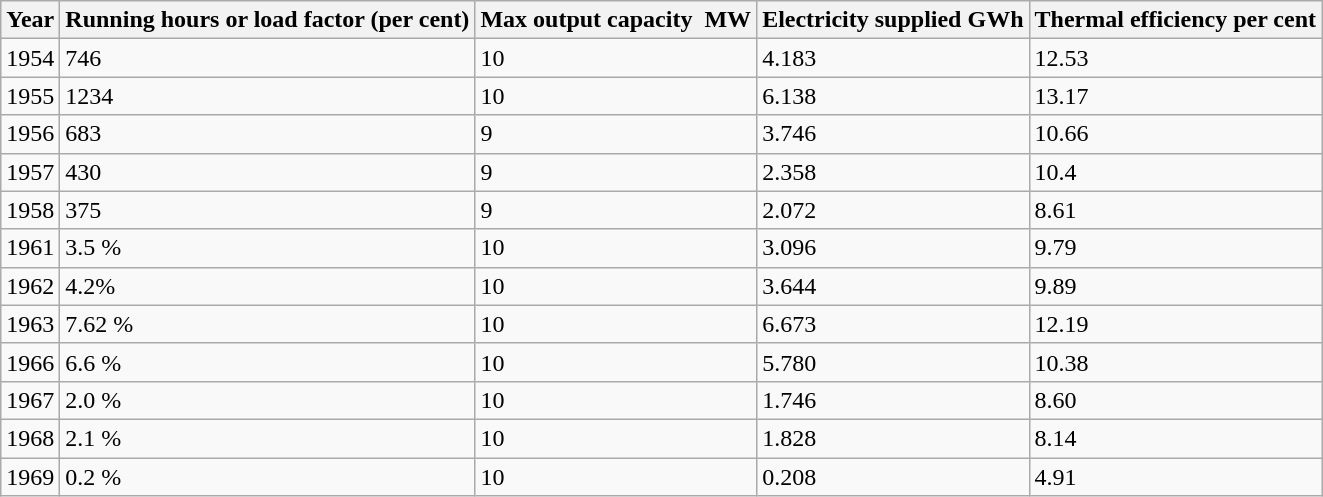<table class="wikitable">
<tr>
<th>Year</th>
<th>Running hours or load factor (per cent)</th>
<th>Max output capacity  MW</th>
<th>Electricity supplied GWh</th>
<th>Thermal efficiency per cent</th>
</tr>
<tr>
<td>1954</td>
<td>746</td>
<td>10</td>
<td>4.183</td>
<td>12.53</td>
</tr>
<tr>
<td>1955</td>
<td>1234</td>
<td>10</td>
<td>6.138</td>
<td>13.17</td>
</tr>
<tr>
<td>1956</td>
<td>683</td>
<td>9</td>
<td>3.746</td>
<td>10.66</td>
</tr>
<tr>
<td>1957</td>
<td>430</td>
<td>9</td>
<td>2.358</td>
<td>10.4</td>
</tr>
<tr>
<td>1958</td>
<td>375</td>
<td>9</td>
<td>2.072</td>
<td>8.61</td>
</tr>
<tr>
<td>1961</td>
<td>3.5 %</td>
<td>10</td>
<td>3.096</td>
<td>9.79</td>
</tr>
<tr>
<td>1962</td>
<td>4.2%</td>
<td>10</td>
<td>3.644</td>
<td>9.89</td>
</tr>
<tr>
<td>1963</td>
<td>7.62 %</td>
<td>10</td>
<td>6.673</td>
<td>12.19</td>
</tr>
<tr>
<td>1966</td>
<td>6.6 %</td>
<td>10</td>
<td>5.780</td>
<td>10.38</td>
</tr>
<tr>
<td>1967</td>
<td>2.0 %</td>
<td>10</td>
<td>1.746</td>
<td>8.60</td>
</tr>
<tr>
<td>1968</td>
<td>2.1 %</td>
<td>10</td>
<td>1.828</td>
<td>8.14</td>
</tr>
<tr>
<td>1969</td>
<td>0.2 %</td>
<td>10</td>
<td>0.208</td>
<td>4.91</td>
</tr>
</table>
